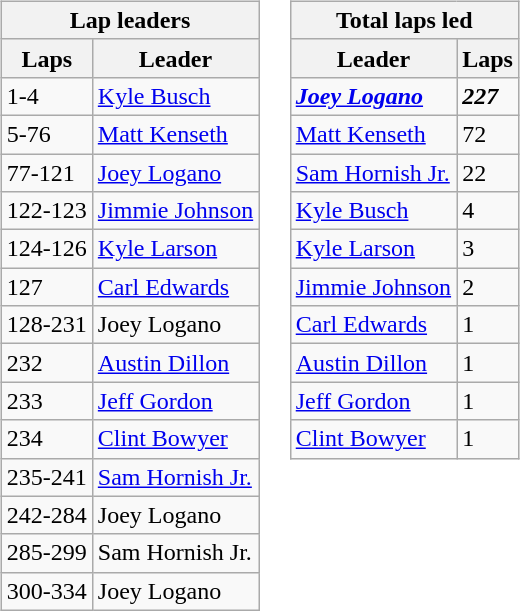<table>
<tr>
<td><br><table class="wikitable">
<tr>
<th colspan="4">Lap leaders</th>
</tr>
<tr>
<th>Laps</th>
<th>Leader</th>
</tr>
<tr>
<td>1-4</td>
<td><a href='#'>Kyle Busch</a></td>
</tr>
<tr>
<td>5-76</td>
<td><a href='#'>Matt Kenseth</a></td>
</tr>
<tr>
<td>77-121</td>
<td><a href='#'>Joey Logano</a></td>
</tr>
<tr>
<td>122-123</td>
<td><a href='#'>Jimmie Johnson</a></td>
</tr>
<tr>
<td>124-126</td>
<td><a href='#'>Kyle Larson</a></td>
</tr>
<tr>
<td>127</td>
<td><a href='#'>Carl Edwards</a></td>
</tr>
<tr>
<td>128-231</td>
<td>Joey Logano</td>
</tr>
<tr>
<td>232</td>
<td><a href='#'>Austin Dillon</a></td>
</tr>
<tr>
<td>233</td>
<td><a href='#'>Jeff Gordon</a></td>
</tr>
<tr>
<td>234</td>
<td><a href='#'>Clint Bowyer</a></td>
</tr>
<tr>
<td>235-241</td>
<td><a href='#'>Sam Hornish Jr.</a></td>
</tr>
<tr>
<td>242-284</td>
<td>Joey Logano</td>
</tr>
<tr>
<td>285-299</td>
<td>Sam Hornish Jr.</td>
</tr>
<tr>
<td>300-334</td>
<td>Joey Logano</td>
</tr>
</table>
</td>
<td valign="top"><br><table class="wikitable">
<tr>
<th colspan="2">Total laps led</th>
</tr>
<tr>
<th>Leader</th>
<th>Laps</th>
</tr>
<tr>
<td><strong><em><a href='#'>Joey Logano</a></em></strong></td>
<td><strong><em>227</em></strong></td>
</tr>
<tr>
<td><a href='#'>Matt Kenseth</a></td>
<td>72</td>
</tr>
<tr>
<td><a href='#'>Sam Hornish Jr.</a></td>
<td>22</td>
</tr>
<tr>
<td><a href='#'>Kyle Busch</a></td>
<td>4</td>
</tr>
<tr>
<td><a href='#'>Kyle Larson</a></td>
<td>3</td>
</tr>
<tr>
<td><a href='#'>Jimmie Johnson</a></td>
<td>2</td>
</tr>
<tr>
<td><a href='#'>Carl Edwards</a></td>
<td>1</td>
</tr>
<tr>
<td><a href='#'>Austin Dillon</a></td>
<td>1</td>
</tr>
<tr>
<td><a href='#'>Jeff Gordon</a></td>
<td>1</td>
</tr>
<tr>
<td><a href='#'>Clint Bowyer</a></td>
<td>1</td>
</tr>
</table>
</td>
</tr>
</table>
